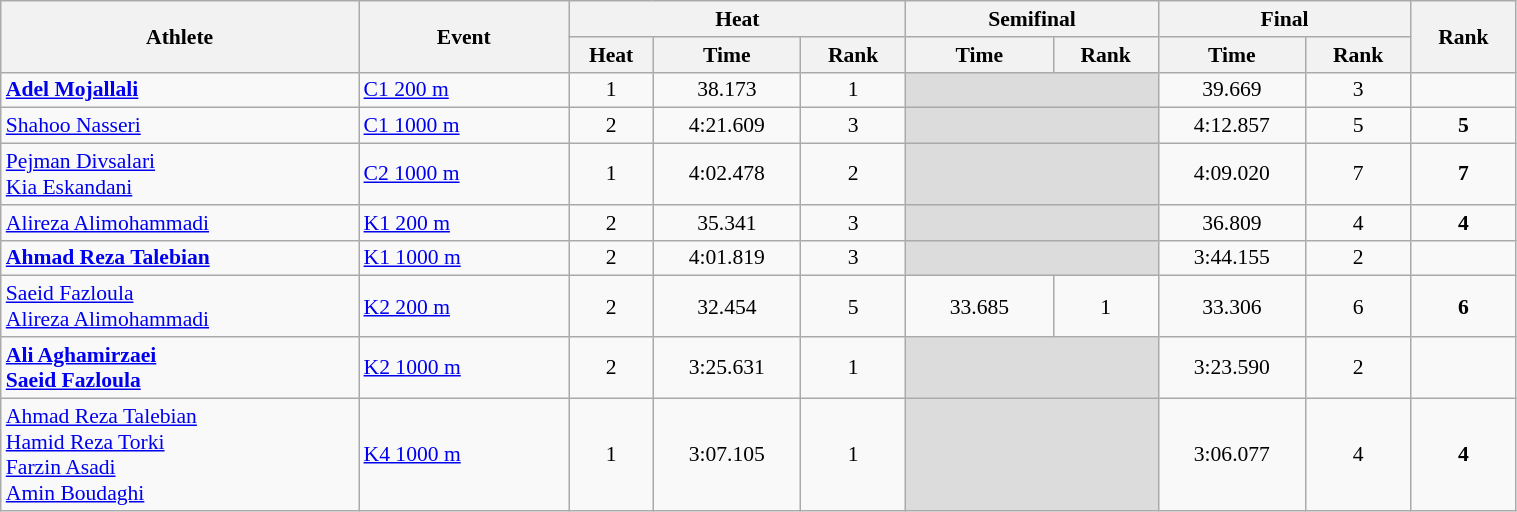<table class="wikitable" width="80%" style="text-align:center; font-size:90%">
<tr>
<th rowspan="2" width="17%">Athlete</th>
<th rowspan="2" width="10%">Event</th>
<th colspan="3">Heat</th>
<th colspan="2">Semifinal</th>
<th colspan="2">Final</th>
<th rowspan="2" width="5%">Rank</th>
</tr>
<tr>
<th width="4%">Heat</th>
<th width="7%">Time</th>
<th width="5%">Rank</th>
<th width="7%">Time</th>
<th width="5%">Rank</th>
<th width="7%">Time</th>
<th width="5%">Rank</th>
</tr>
<tr>
<td align="left"><strong><a href='#'>Adel Mojallali</a></strong></td>
<td align="left"><a href='#'>C1 200 m</a></td>
<td>1</td>
<td>38.173</td>
<td>1 <strong></strong></td>
<td colspan=2 bgcolor=#DCDCDC></td>
<td>39.669</td>
<td>3</td>
<td></td>
</tr>
<tr>
<td align="left"><a href='#'>Shahoo Nasseri</a></td>
<td align="left"><a href='#'>C1 1000 m</a></td>
<td>2</td>
<td>4:21.609</td>
<td>3 <strong></strong></td>
<td colspan=2 bgcolor=#DCDCDC></td>
<td>4:12.857</td>
<td>5</td>
<td><strong>5</strong></td>
</tr>
<tr>
<td align="left"><a href='#'>Pejman Divsalari</a><br><a href='#'>Kia Eskandani</a></td>
<td align="left"><a href='#'>C2 1000 m</a></td>
<td>1</td>
<td>4:02.478</td>
<td>2 <strong></strong></td>
<td colspan=2 bgcolor=#DCDCDC></td>
<td>4:09.020</td>
<td>7</td>
<td><strong>7 </strong></td>
</tr>
<tr>
<td align="left"><a href='#'>Alireza Alimohammadi</a></td>
<td align="left"><a href='#'>K1 200 m</a></td>
<td>2</td>
<td>35.341</td>
<td>3 <strong></strong></td>
<td colspan=2 bgcolor=#DCDCDC></td>
<td>36.809</td>
<td>4</td>
<td><strong>4 </strong></td>
</tr>
<tr>
<td align="left"><strong><a href='#'>Ahmad Reza Talebian</a></strong></td>
<td align="left"><a href='#'>K1 1000 m</a></td>
<td>2</td>
<td>4:01.819</td>
<td>3 <strong></strong></td>
<td colspan=2 bgcolor=#DCDCDC></td>
<td>3:44.155</td>
<td>2</td>
<td></td>
</tr>
<tr>
<td align="left"><a href='#'>Saeid Fazloula</a><br><a href='#'>Alireza Alimohammadi</a></td>
<td align="left"><a href='#'>K2 200 m</a></td>
<td>2</td>
<td>32.454</td>
<td>5 <strong></strong></td>
<td>33.685</td>
<td>1 <strong></strong></td>
<td>33.306</td>
<td>6</td>
<td><strong>6  </strong></td>
</tr>
<tr>
<td align="left"><strong><a href='#'>Ali Aghamirzaei</a><br><a href='#'>Saeid Fazloula</a></strong></td>
<td align="left"><a href='#'>K2 1000 m</a></td>
<td>2</td>
<td>3:25.631</td>
<td>1 <strong></strong></td>
<td colspan=2 bgcolor=#DCDCDC></td>
<td>3:23.590</td>
<td>2</td>
<td></td>
</tr>
<tr>
<td align="left"><a href='#'>Ahmad Reza Talebian</a><br><a href='#'>Hamid Reza Torki</a><br><a href='#'>Farzin Asadi</a><br><a href='#'>Amin Boudaghi</a></td>
<td align="left"><a href='#'>K4 1000 m</a></td>
<td>1</td>
<td>3:07.105</td>
<td>1 <strong></strong></td>
<td colspan=2 bgcolor=#DCDCDC></td>
<td>3:06.077</td>
<td>4</td>
<td><strong>4  </strong></td>
</tr>
</table>
